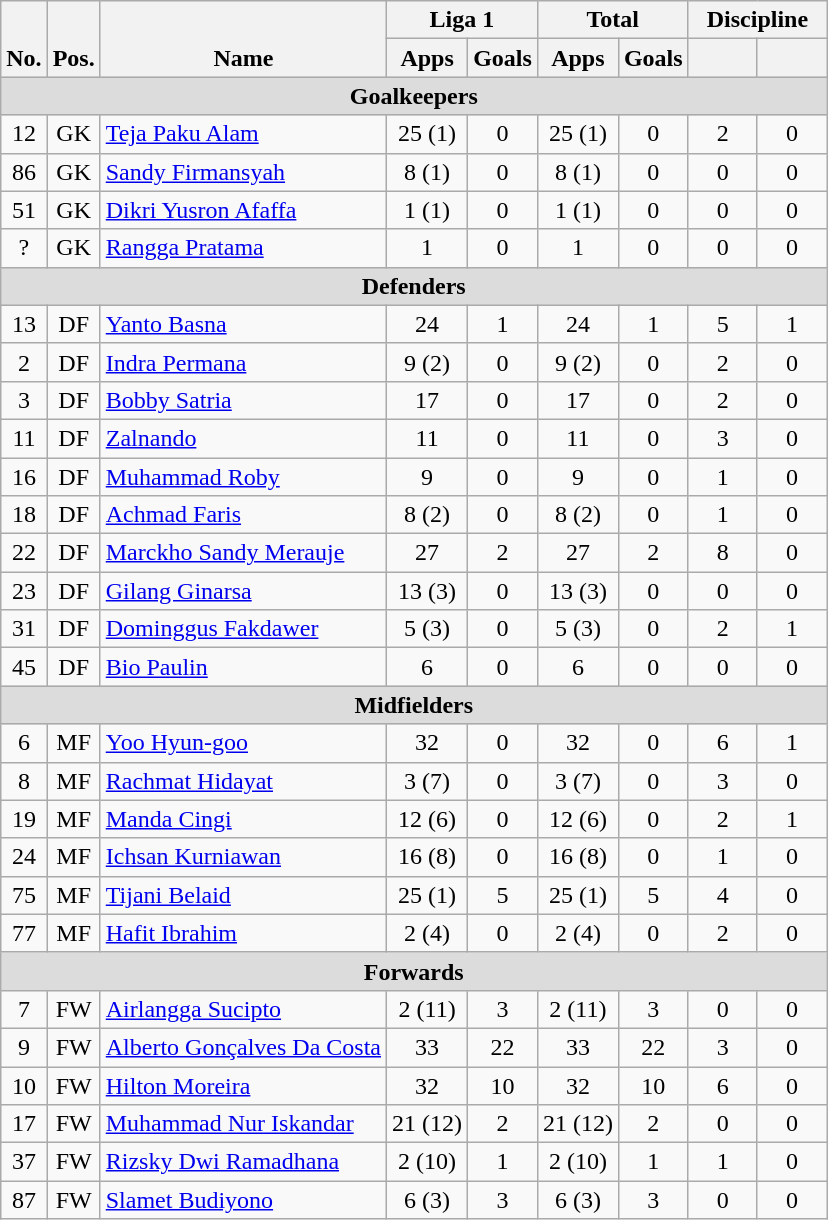<table class="wikitable" style="text-align:center">
<tr>
<th rowspan="2" style="vertical-align:bottom;">No.</th>
<th rowspan="2" style="vertical-align:bottom;">Pos.</th>
<th rowspan="2" style="vertical-align:bottom;">Name</th>
<th colspan="2" style="width:85px;">Liga 1</th>
<th colspan="2" style="width:85px;">Total</th>
<th colspan="2" style="width:85px;">Discipline</th>
</tr>
<tr>
<th>Apps</th>
<th>Goals</th>
<th>Apps</th>
<th>Goals</th>
<th></th>
<th></th>
</tr>
<tr>
<th colspan=14 style=background:#dcdcdc; text-align:center>Goalkeepers</th>
</tr>
<tr>
<td>12</td>
<td>GK</td>
<td align="left"> <a href='#'>Teja Paku Alam</a></td>
<td>25 (1)</td>
<td>0</td>
<td>25 (1)</td>
<td>0</td>
<td>2</td>
<td>0</td>
</tr>
<tr>
<td>86</td>
<td>GK</td>
<td align="left"> <a href='#'>Sandy Firmansyah</a></td>
<td>8 (1)</td>
<td>0</td>
<td>8 (1)</td>
<td>0</td>
<td>0</td>
<td>0</td>
</tr>
<tr>
<td>51</td>
<td>GK</td>
<td align="left"> <a href='#'>Dikri Yusron Afaffa</a></td>
<td>1 (1)</td>
<td>0</td>
<td>1 (1)</td>
<td>0</td>
<td>0</td>
<td>0</td>
</tr>
<tr>
<td>?</td>
<td>GK</td>
<td align="left"> <a href='#'>Rangga Pratama</a></td>
<td>1</td>
<td>0</td>
<td>1</td>
<td>0</td>
<td>0</td>
<td>0</td>
</tr>
<tr>
<th colspan=14 style=background:#dcdcdc; text-align:center>Defenders</th>
</tr>
<tr>
<td>13</td>
<td>DF</td>
<td align="left"> <a href='#'>Yanto Basna</a></td>
<td>24</td>
<td>1</td>
<td>24</td>
<td>1</td>
<td>5</td>
<td>1</td>
</tr>
<tr>
<td>2</td>
<td>DF</td>
<td align="left"> <a href='#'>Indra Permana</a></td>
<td>9 (2)</td>
<td>0</td>
<td>9 (2)</td>
<td>0</td>
<td>2</td>
<td>0</td>
</tr>
<tr>
<td>3</td>
<td>DF</td>
<td align="left"> <a href='#'>Bobby Satria</a></td>
<td>17</td>
<td>0</td>
<td>17</td>
<td>0</td>
<td>2</td>
<td>0</td>
</tr>
<tr>
<td>11</td>
<td>DF</td>
<td align="left"> <a href='#'>Zalnando</a></td>
<td>11</td>
<td>0</td>
<td>11</td>
<td>0</td>
<td>3</td>
<td>0</td>
</tr>
<tr>
<td>16</td>
<td>DF</td>
<td align="left"> <a href='#'>Muhammad Roby</a></td>
<td>9</td>
<td>0</td>
<td>9</td>
<td>0</td>
<td>1</td>
<td>0</td>
</tr>
<tr>
<td>18</td>
<td>DF</td>
<td align="left"> <a href='#'>Achmad Faris</a></td>
<td>8 (2)</td>
<td>0</td>
<td>8 (2)</td>
<td>0</td>
<td>1</td>
<td>0</td>
</tr>
<tr>
<td>22</td>
<td>DF</td>
<td align="left"> <a href='#'>Marckho Sandy Merauje</a></td>
<td>27</td>
<td>2</td>
<td>27</td>
<td>2</td>
<td>8</td>
<td>0</td>
</tr>
<tr>
<td>23</td>
<td>DF</td>
<td align="left"> <a href='#'>Gilang Ginarsa</a></td>
<td>13 (3)</td>
<td>0</td>
<td>13 (3)</td>
<td>0</td>
<td>0</td>
<td>0</td>
</tr>
<tr>
<td>31</td>
<td>DF</td>
<td align="left"> <a href='#'>Dominggus Fakdawer</a></td>
<td>5 (3)</td>
<td>0</td>
<td>5 (3)</td>
<td>0</td>
<td>2</td>
<td>1</td>
</tr>
<tr>
<td>45</td>
<td>DF</td>
<td align="left"> <a href='#'>Bio Paulin</a></td>
<td>6</td>
<td>0</td>
<td>6</td>
<td>0</td>
<td>0</td>
<td>0</td>
</tr>
<tr>
<th colspan=14 style=background:#dcdcdc; text-align:center>Midfielders</th>
</tr>
<tr>
<td>6</td>
<td>MF</td>
<td align="left"> <a href='#'>Yoo Hyun-goo</a></td>
<td>32</td>
<td>0</td>
<td>32</td>
<td>0</td>
<td>6</td>
<td>1</td>
</tr>
<tr>
<td>8</td>
<td>MF</td>
<td align="left"> <a href='#'>Rachmat Hidayat</a></td>
<td>3 (7)</td>
<td>0</td>
<td>3 (7)</td>
<td>0</td>
<td>3</td>
<td>0</td>
</tr>
<tr>
<td>19</td>
<td>MF</td>
<td align="left"> <a href='#'>Manda Cingi</a></td>
<td>12 (6)</td>
<td>0</td>
<td>12 (6)</td>
<td>0</td>
<td>2</td>
<td>1</td>
</tr>
<tr>
<td>24</td>
<td>MF</td>
<td align="left"> <a href='#'>Ichsan Kurniawan</a></td>
<td>16 (8)</td>
<td>0</td>
<td>16 (8)</td>
<td>0</td>
<td>1</td>
<td>0</td>
</tr>
<tr>
<td>75</td>
<td>MF</td>
<td align="left"> <a href='#'>Tijani Belaid</a></td>
<td>25 (1)</td>
<td>5</td>
<td>25 (1)</td>
<td>5</td>
<td>4</td>
<td>0</td>
</tr>
<tr>
<td>77</td>
<td>MF</td>
<td align="left"> <a href='#'>Hafit Ibrahim</a></td>
<td>2 (4)</td>
<td>0</td>
<td>2 (4)</td>
<td>0</td>
<td>2</td>
<td>0</td>
</tr>
<tr>
<th colspan=14 style=background:#dcdcdc; text-align:center>Forwards</th>
</tr>
<tr>
<td>7</td>
<td>FW</td>
<td align="left"> <a href='#'>Airlangga Sucipto</a></td>
<td>2 (11)</td>
<td>3</td>
<td>2 (11)</td>
<td>3</td>
<td>0</td>
<td>0</td>
</tr>
<tr>
<td>9</td>
<td>FW</td>
<td align="left"> <a href='#'>Alberto Gonçalves Da Costa</a></td>
<td>33</td>
<td>22</td>
<td>33</td>
<td>22</td>
<td>3</td>
<td>0</td>
</tr>
<tr>
<td>10</td>
<td>FW</td>
<td align="left"> <a href='#'>Hilton Moreira</a></td>
<td>32</td>
<td>10</td>
<td>32</td>
<td>10</td>
<td>6</td>
<td>0</td>
</tr>
<tr>
<td>17</td>
<td>FW</td>
<td align="left"> <a href='#'>Muhammad Nur Iskandar</a></td>
<td>21 (12)</td>
<td>2</td>
<td>21 (12)</td>
<td>2</td>
<td>0</td>
<td>0</td>
</tr>
<tr>
<td>37</td>
<td>FW</td>
<td align="left"> <a href='#'>Rizsky Dwi Ramadhana</a></td>
<td>2 (10)</td>
<td>1</td>
<td>2 (10)</td>
<td>1</td>
<td>1</td>
<td>0</td>
</tr>
<tr>
<td>87</td>
<td>FW</td>
<td align="left"> <a href='#'>Slamet Budiyono</a></td>
<td>6 (3)</td>
<td>3</td>
<td>6 (3)</td>
<td>3</td>
<td>0</td>
<td>0</td>
</tr>
</table>
